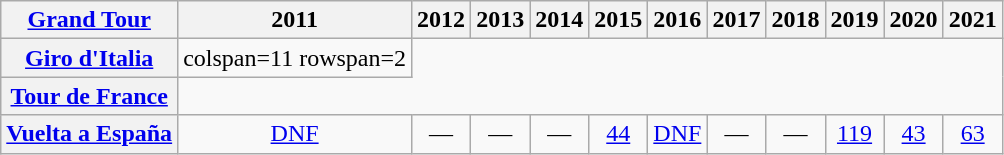<table class="wikitable plainrowheaders">
<tr>
<th scope="col"><a href='#'>Grand Tour</a></th>
<th scope="col">2011</th>
<th scope="col">2012</th>
<th scope="col">2013</th>
<th scope="col">2014</th>
<th scope="col">2015</th>
<th scope="col">2016</th>
<th scope="col">2017</th>
<th scope="col">2018</th>
<th scope="col">2019</th>
<th scope="col">2020</th>
<th scope="col">2021</th>
</tr>
<tr style="text-align:center;">
<th scope="row"> <a href='#'>Giro d'Italia</a></th>
<td>colspan=11 rowspan=2 </td>
</tr>
<tr style="text-align:center;">
<th scope="row"> <a href='#'>Tour de France</a></th>
</tr>
<tr style="text-align:center;">
<th scope="row"> <a href='#'>Vuelta a España</a></th>
<td><a href='#'>DNF</a></td>
<td>—</td>
<td>—</td>
<td>—</td>
<td><a href='#'>44</a></td>
<td><a href='#'>DNF</a></td>
<td>—</td>
<td>—</td>
<td><a href='#'>119</a></td>
<td><a href='#'>43</a></td>
<td><a href='#'>63</a></td>
</tr>
</table>
